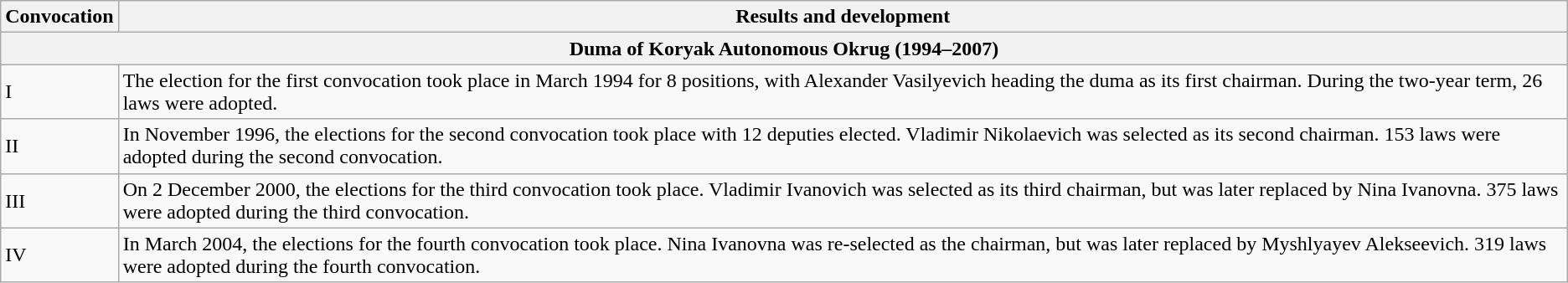<table class="wikitable">
<tr>
<th>Convocation</th>
<th>Results and development </th>
</tr>
<tr>
<th colspan="2">Duma of Koryak Autonomous Okrug (1994–2007)</th>
</tr>
<tr>
<td>I</td>
<td>The election for the first convocation took place in March 1994 for 8 positions, with Alexander Vasilyevich heading the duma as its first chairman. During the two-year term, 26 laws were adopted.</td>
</tr>
<tr>
<td>II</td>
<td>In November 1996, the elections for the second convocation took place with 12 deputies elected. Vladimir Nikolaevich was selected as its second chairman. 153 laws were adopted during the second convocation.</td>
</tr>
<tr>
<td>III</td>
<td>On 2 December 2000, the elections for the third convocation took place. Vladimir Ivanovich was selected as its third chairman, but was later replaced by Nina Ivanovna. 375 laws were adopted during the third convocation.</td>
</tr>
<tr>
<td>IV</td>
<td>In March 2004, the elections for the fourth convocation took place. Nina Ivanovna was re-selected as the chairman, but was later replaced by Myshlyayev Alekseevich. 319 laws were adopted during the fourth convocation.</td>
</tr>
</table>
